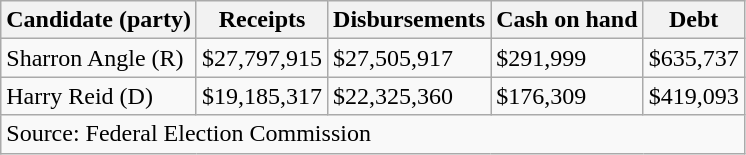<table class="wikitable sortable">
<tr>
<th>Candidate (party)</th>
<th>Receipts</th>
<th>Disbursements</th>
<th>Cash on hand</th>
<th>Debt</th>
</tr>
<tr>
<td>Sharron Angle (R)</td>
<td>$27,797,915</td>
<td>$27,505,917</td>
<td>$291,999</td>
<td>$635,737</td>
</tr>
<tr>
<td>Harry Reid (D)</td>
<td>$19,185,317</td>
<td>$22,325,360</td>
<td>$176,309</td>
<td>$419,093</td>
</tr>
<tr>
<td colspan=5>Source: Federal Election Commission</td>
</tr>
</table>
